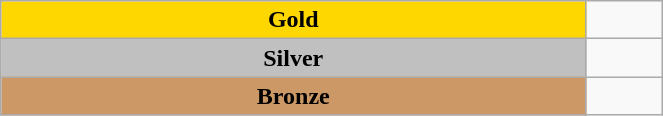<table class="wikitable" style=" text-align:center;" width="35%">
<tr>
<td bgcolor="gold"><strong>Gold</strong></td>
<td></td>
</tr>
<tr>
<td bgcolor="silver"><strong>Silver</strong></td>
<td></td>
</tr>
<tr>
<td bgcolor="CC9966"><strong>Bronze</strong></td>
<td></td>
</tr>
</table>
